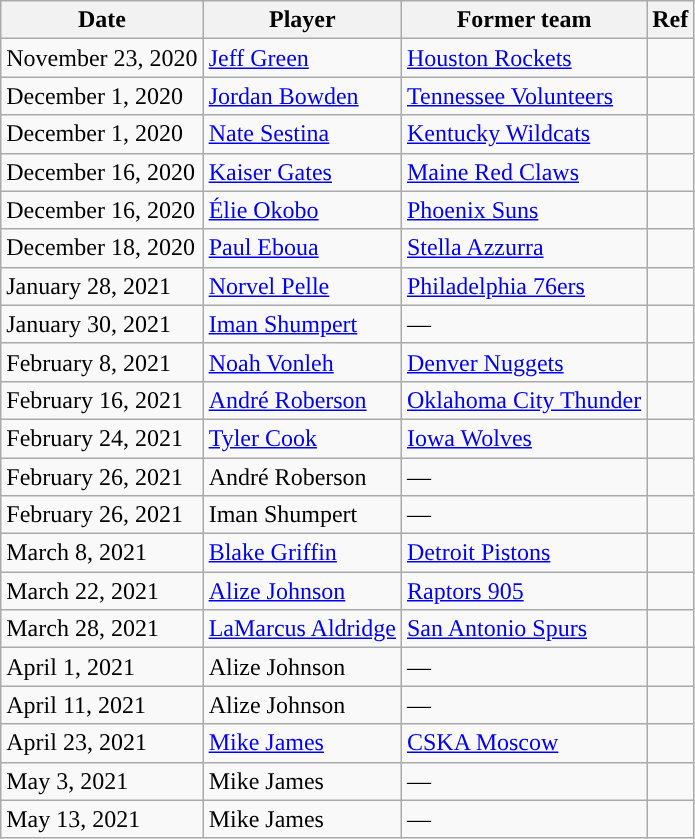<table class="wikitable" style="text-align:left;">
<tr>
<th>Date</th>
<th>Player</th>
<th>Former team</th>
<th>Ref</th>
</tr>
<tr>
<td>November 23, 2020</td>
<td><a href='#'>Jeff Green</a></td>
<td><a href='#'>Houston Rockets</a></td>
<td></td>
</tr>
<tr>
<td>December 1, 2020</td>
<td><a href='#'>Jordan Bowden</a></td>
<td><a href='#'>Tennessee Volunteers</a></td>
<td></td>
</tr>
<tr>
<td>December 1, 2020</td>
<td><a href='#'>Nate Sestina</a></td>
<td><a href='#'>Kentucky Wildcats</a></td>
<td></td>
</tr>
<tr>
<td>December 16, 2020</td>
<td><a href='#'>Kaiser Gates</a></td>
<td><a href='#'>Maine Red Claws</a></td>
<td></td>
</tr>
<tr>
<td>December 16, 2020</td>
<td><a href='#'>Élie Okobo</a></td>
<td><a href='#'>Phoenix Suns</a></td>
<td></td>
</tr>
<tr>
<td>December 18, 2020</td>
<td><a href='#'>Paul Eboua</a></td>
<td><a href='#'>Stella Azzurra</a></td>
<td></td>
</tr>
<tr>
<td>January 28, 2021</td>
<td><a href='#'>Norvel Pelle</a></td>
<td><a href='#'>Philadelphia 76ers</a></td>
<td></td>
</tr>
<tr>
<td>January 30, 2021</td>
<td><a href='#'>Iman Shumpert</a></td>
<td>—</td>
<td></td>
</tr>
<tr>
<td>February 8, 2021</td>
<td><a href='#'>Noah Vonleh</a></td>
<td><a href='#'>Denver Nuggets</a></td>
<td></td>
</tr>
<tr>
<td>February 16, 2021</td>
<td><a href='#'>André Roberson</a></td>
<td><a href='#'>Oklahoma City Thunder</a></td>
<td></td>
</tr>
<tr>
<td>February 24, 2021</td>
<td><a href='#'>Tyler Cook</a></td>
<td><a href='#'>Iowa Wolves</a></td>
<td></td>
</tr>
<tr>
<td>February 26, 2021</td>
<td>André Roberson</td>
<td>—</td>
<td></td>
</tr>
<tr>
<td>February 26, 2021</td>
<td>Iman Shumpert</td>
<td>—</td>
<td></td>
</tr>
<tr>
<td>March 8, 2021</td>
<td><a href='#'>Blake Griffin</a></td>
<td><a href='#'>Detroit Pistons</a></td>
<td></td>
</tr>
<tr>
<td>March 22, 2021</td>
<td><a href='#'>Alize Johnson</a></td>
<td><a href='#'>Raptors 905</a></td>
<td></td>
</tr>
<tr>
<td>March 28, 2021</td>
<td><a href='#'>LaMarcus Aldridge</a></td>
<td><a href='#'>San Antonio Spurs</a></td>
<td></td>
</tr>
<tr>
<td>April 1, 2021</td>
<td>Alize Johnson</td>
<td>—</td>
<td></td>
</tr>
<tr>
<td>April 11, 2021</td>
<td>Alize Johnson</td>
<td>—</td>
<td></td>
</tr>
<tr>
<td>April 23, 2021</td>
<td><a href='#'>Mike James</a></td>
<td><a href='#'>CSKA Moscow</a></td>
<td></td>
</tr>
<tr>
<td>May 3, 2021</td>
<td>Mike James</td>
<td>—</td>
<td></td>
</tr>
<tr>
<td>May 13, 2021</td>
<td>Mike James</td>
<td>—</td>
<td></td>
</tr>
</table>
